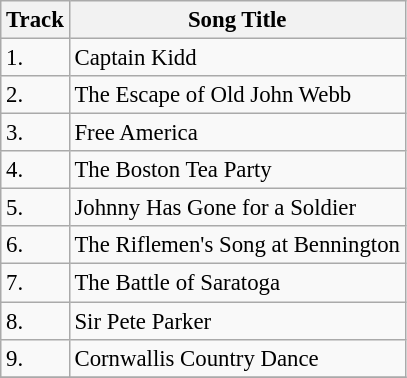<table class="wikitable" style="font-size:95%;">
<tr>
<th>Track</th>
<th>Song Title</th>
</tr>
<tr>
<td>1.</td>
<td>Captain Kidd</td>
</tr>
<tr>
<td>2.</td>
<td>The Escape of Old John Webb</td>
</tr>
<tr>
<td>3.</td>
<td>Free America</td>
</tr>
<tr>
<td>4.</td>
<td>The Boston Tea Party</td>
</tr>
<tr>
<td>5.</td>
<td>Johnny Has Gone for a Soldier</td>
</tr>
<tr>
<td>6.</td>
<td>The Riflemen's Song at Bennington</td>
</tr>
<tr>
<td>7.</td>
<td>The Battle of Saratoga</td>
</tr>
<tr>
<td>8.</td>
<td>Sir Pete Parker</td>
</tr>
<tr>
<td>9.</td>
<td>Cornwallis Country Dance</td>
</tr>
<tr>
</tr>
</table>
